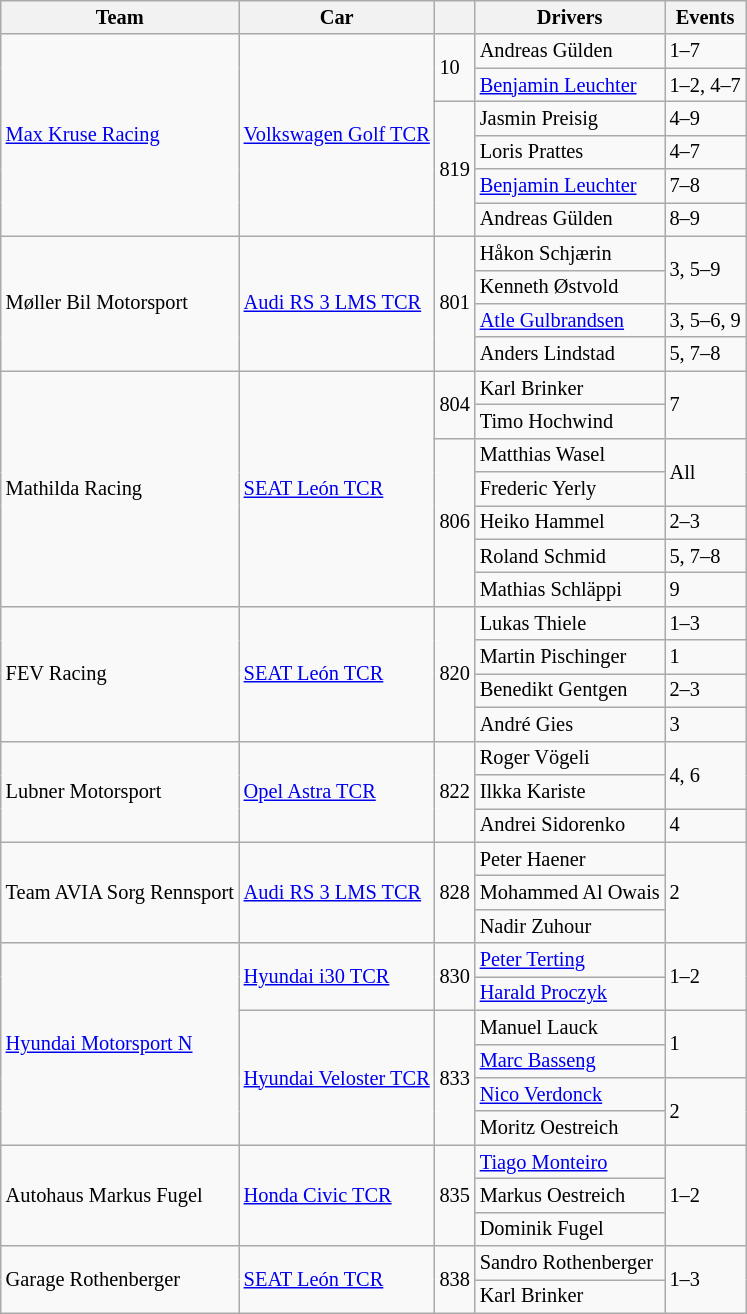<table class="wikitable" style="font-size: 85%;">
<tr>
<th>Team</th>
<th>Car</th>
<th></th>
<th>Drivers</th>
<th>Events</th>
</tr>
<tr>
<td rowspan=6> <a href='#'>Max Kruse Racing</a></td>
<td rowspan=6><a href='#'>Volkswagen Golf TCR</a></td>
<td rowspan=2>10</td>
<td> Andreas Gülden</td>
<td>1–7</td>
</tr>
<tr>
<td> <a href='#'>Benjamin Leuchter</a></td>
<td>1–2, 4–7</td>
</tr>
<tr>
<td rowspan=4>819</td>
<td> Jasmin Preisig</td>
<td>4–9</td>
</tr>
<tr>
<td> Loris Prattes</td>
<td>4–7</td>
</tr>
<tr>
<td> <a href='#'>Benjamin Leuchter</a></td>
<td>7–8</td>
</tr>
<tr>
<td> Andreas Gülden</td>
<td>8–9</td>
</tr>
<tr>
<td rowspan=4> Møller Bil Motorsport</td>
<td rowspan=4><a href='#'>Audi RS 3 LMS TCR</a></td>
<td rowspan=4>801</td>
<td> Håkon Schjærin</td>
<td rowspan=2>3, 5–9</td>
</tr>
<tr>
<td> Kenneth Østvold</td>
</tr>
<tr>
<td> <a href='#'>Atle Gulbrandsen</a></td>
<td>3, 5–6, 9</td>
</tr>
<tr>
<td> Anders Lindstad</td>
<td>5, 7–8</td>
</tr>
<tr>
<td rowspan=7> Mathilda Racing</td>
<td rowspan=7><a href='#'>SEAT León TCR</a></td>
<td rowspan=2>804</td>
<td> Karl Brinker</td>
<td rowspan=2>7</td>
</tr>
<tr>
<td> Timo Hochwind</td>
</tr>
<tr>
<td rowspan=5>806</td>
<td> Matthias Wasel</td>
<td rowspan=2>All</td>
</tr>
<tr>
<td> Frederic Yerly</td>
</tr>
<tr>
<td> Heiko Hammel</td>
<td>2–3</td>
</tr>
<tr>
<td> Roland Schmid</td>
<td>5, 7–8</td>
</tr>
<tr>
<td> Mathias Schläppi</td>
<td>9</td>
</tr>
<tr>
<td rowspan=4> FEV Racing</td>
<td rowspan=4><a href='#'>SEAT León TCR</a></td>
<td rowspan=4>820</td>
<td> Lukas Thiele</td>
<td>1–3</td>
</tr>
<tr>
<td> Martin Pischinger</td>
<td>1</td>
</tr>
<tr>
<td> Benedikt Gentgen</td>
<td>2–3</td>
</tr>
<tr>
<td> André Gies</td>
<td>3</td>
</tr>
<tr>
<td rowspan=3> Lubner Motorsport</td>
<td rowspan=3><a href='#'>Opel Astra TCR</a></td>
<td rowspan=3>822</td>
<td> Roger Vögeli</td>
<td rowspan=2>4, 6</td>
</tr>
<tr>
<td> Ilkka Kariste</td>
</tr>
<tr>
<td> Andrei Sidorenko</td>
<td>4</td>
</tr>
<tr>
<td rowspan=3> Team AVIA Sorg Rennsport</td>
<td rowspan=3><a href='#'>Audi RS 3 LMS TCR</a></td>
<td rowspan=3>828</td>
<td> Peter Haener</td>
<td rowspan=3>2</td>
</tr>
<tr>
<td> Mohammed Al Owais</td>
</tr>
<tr>
<td> Nadir Zuhour</td>
</tr>
<tr>
<td rowspan=6> <a href='#'>Hyundai Motorsport N</a></td>
<td rowspan=2><a href='#'>Hyundai i30 TCR</a></td>
<td rowspan=2>830</td>
<td> <a href='#'>Peter Terting</a></td>
<td rowspan=2>1–2</td>
</tr>
<tr>
<td> <a href='#'>Harald Proczyk</a></td>
</tr>
<tr>
<td rowspan=4><a href='#'>Hyundai Veloster TCR</a></td>
<td rowspan=4>833</td>
<td> Manuel Lauck</td>
<td rowspan=2>1</td>
</tr>
<tr>
<td> <a href='#'>Marc Basseng</a></td>
</tr>
<tr>
<td> <a href='#'>Nico Verdonck</a></td>
<td rowspan=2>2</td>
</tr>
<tr>
<td> Moritz Oestreich</td>
</tr>
<tr>
<td rowspan=3> Autohaus Markus Fugel</td>
<td rowspan=3><a href='#'>Honda Civic TCR</a></td>
<td rowspan=3>835</td>
<td> <a href='#'>Tiago Monteiro</a></td>
<td rowspan=3>1–2</td>
</tr>
<tr>
<td> Markus Oestreich</td>
</tr>
<tr>
<td> Dominik Fugel</td>
</tr>
<tr>
<td rowspan=2> Garage Rothenberger</td>
<td rowspan=2><a href='#'>SEAT León TCR</a></td>
<td rowspan=2>838</td>
<td> Sandro Rothenberger</td>
<td rowspan=2>1–3</td>
</tr>
<tr>
<td> Karl Brinker</td>
</tr>
</table>
